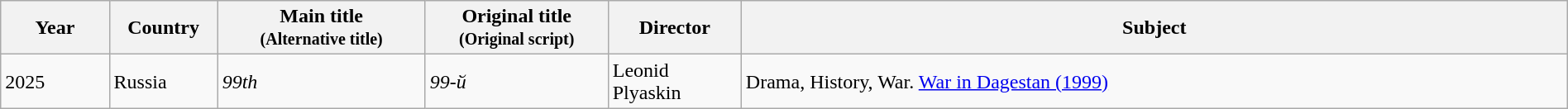<table class="wikitable sortable" style="width:100%;">
<tr>
<th>Year</th>
<th width= 80>Country</th>
<th class="unsortable" style="width:160px;">Main title<br><small>(Alternative title)</small></th>
<th class="unsortable" style="width:140px;">Original title<br><small>(Original script)</small></th>
<th width=100>Director</th>
<th class="unsortable">Subject</th>
</tr>
<tr>
<td>2025</td>
<td>Russia</td>
<td><em>99th</em></td>
<td><em>99-й</em></td>
<td>Leonid Plyaskin</td>
<td>Drama, History, War. <a href='#'>War in Dagestan (1999)</a></td>
</tr>
</table>
